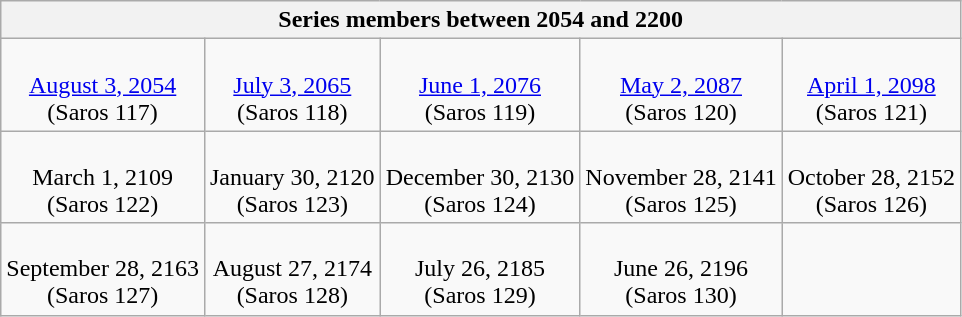<table class="wikitable mw-collapsible mw-collapsed">
<tr>
<th colspan=5>Series members between 2054 and 2200</th>
</tr>
<tr style="text-align:center;">
<td><br><a href='#'>August 3, 2054</a><br>(Saros 117)</td>
<td><br><a href='#'>July 3, 2065</a><br>(Saros 118)</td>
<td><br><a href='#'>June 1, 2076</a><br>(Saros 119)</td>
<td><br><a href='#'>May 2, 2087</a><br>(Saros 120)</td>
<td><br><a href='#'>April 1, 2098</a><br>(Saros 121)</td>
</tr>
<tr style="text-align:center;">
<td><br>March 1, 2109<br>(Saros 122)</td>
<td><br>January 30, 2120<br>(Saros 123)</td>
<td><br>December 30, 2130<br>(Saros 124)</td>
<td><br>November 28, 2141<br>(Saros 125)</td>
<td><br>October 28, 2152<br>(Saros 126)</td>
</tr>
<tr style="text-align:center;">
<td><br>September 28, 2163<br>(Saros 127)</td>
<td><br>August 27, 2174<br>(Saros 128)</td>
<td><br>July 26, 2185<br>(Saros 129)</td>
<td><br>June 26, 2196<br>(Saros 130)</td>
</tr>
</table>
